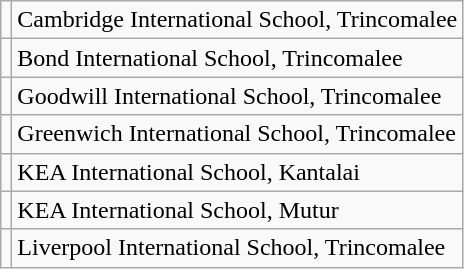<table class="wikitable">
<tr>
<td></td>
<td>Cambridge International School, Trincomalee</td>
</tr>
<tr>
<td></td>
<td>Bond International School, Trincomalee</td>
</tr>
<tr>
<td></td>
<td>Goodwill International School, Trincomalee</td>
</tr>
<tr>
<td></td>
<td>Greenwich International School, Trincomalee</td>
</tr>
<tr>
<td></td>
<td>KEA International School, Kantalai</td>
</tr>
<tr>
<td></td>
<td>KEA International School, Mutur</td>
</tr>
<tr>
<td></td>
<td>Liverpool International School, Trincomalee</td>
</tr>
</table>
